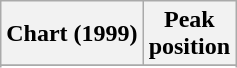<table class="wikitable sortable plainrowheaders">
<tr>
<th>Chart (1999)</th>
<th>Peak<br>position</th>
</tr>
<tr>
</tr>
<tr>
</tr>
</table>
